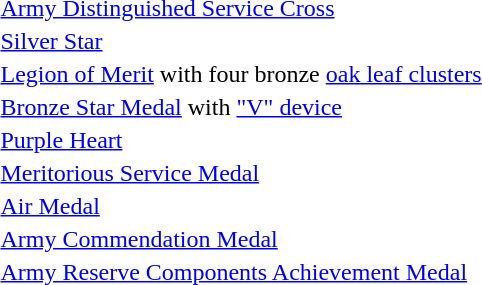<table>
<tr>
<td></td>
<td><a href='#'>Army Distinguished Service Cross</a></td>
</tr>
<tr>
<td></td>
<td><a href='#'>Silver Star</a></td>
</tr>
<tr>
<td><span></span><span></span><span></span><span></span></td>
<td><a href='#'>Legion of Merit</a> with four bronze <a href='#'>oak leaf clusters</a></td>
</tr>
<tr>
<td></td>
<td><a href='#'>Bronze Star Medal</a> with <a href='#'>"V" device</a></td>
</tr>
<tr>
<td></td>
<td><a href='#'>Purple Heart</a></td>
</tr>
<tr>
<td></td>
<td><a href='#'>Meritorious Service Medal</a></td>
</tr>
<tr>
<td></td>
<td><a href='#'>Air Medal</a></td>
</tr>
<tr>
<td></td>
<td><a href='#'>Army Commendation Medal</a></td>
</tr>
<tr>
<td></td>
<td><a href='#'>Army Reserve Components Achievement Medal</a></td>
</tr>
</table>
